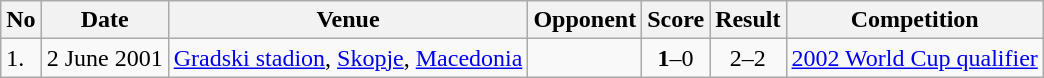<table class="wikitable" style="font-size:100%;">
<tr>
<th>No</th>
<th>Date</th>
<th>Venue</th>
<th>Opponent</th>
<th>Score</th>
<th>Result</th>
<th>Competition</th>
</tr>
<tr>
<td>1.</td>
<td>2 June 2001</td>
<td><a href='#'>Gradski stadion</a>, <a href='#'>Skopje</a>, <a href='#'>Macedonia</a></td>
<td></td>
<td align=center><strong>1</strong>–0</td>
<td align=center>2–2</td>
<td><a href='#'>2002 World Cup qualifier</a></td>
</tr>
</table>
